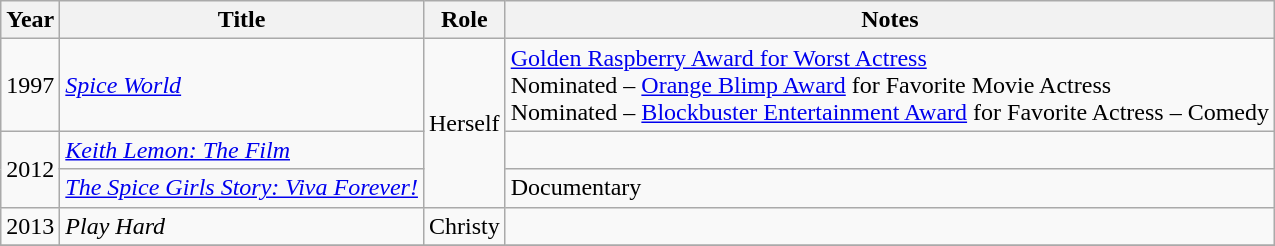<table class="wikitable sortable">
<tr>
<th>Year</th>
<th>Title</th>
<th>Role</th>
<th class="unsortable">Notes</th>
</tr>
<tr>
<td>1997</td>
<td><em><a href='#'>Spice World</a></em></td>
<td rowspan="3">Herself</td>
<td><a href='#'>Golden Raspberry Award for Worst Actress</a><br>Nominated – <a href='#'>Orange Blimp Award</a> for Favorite Movie Actress<br>Nominated – <a href='#'>Blockbuster Entertainment Award</a> for Favorite Actress – Comedy</td>
</tr>
<tr>
<td rowspan="2">2012</td>
<td><em><a href='#'>Keith Lemon: The Film</a></em></td>
<td></td>
</tr>
<tr>
<td><em><a href='#'>The Spice Girls Story: Viva Forever!</a></em></td>
<td>Documentary</td>
</tr>
<tr>
<td>2013</td>
<td><em>Play Hard</em></td>
<td>Christy</td>
<td></td>
</tr>
<tr>
</tr>
</table>
